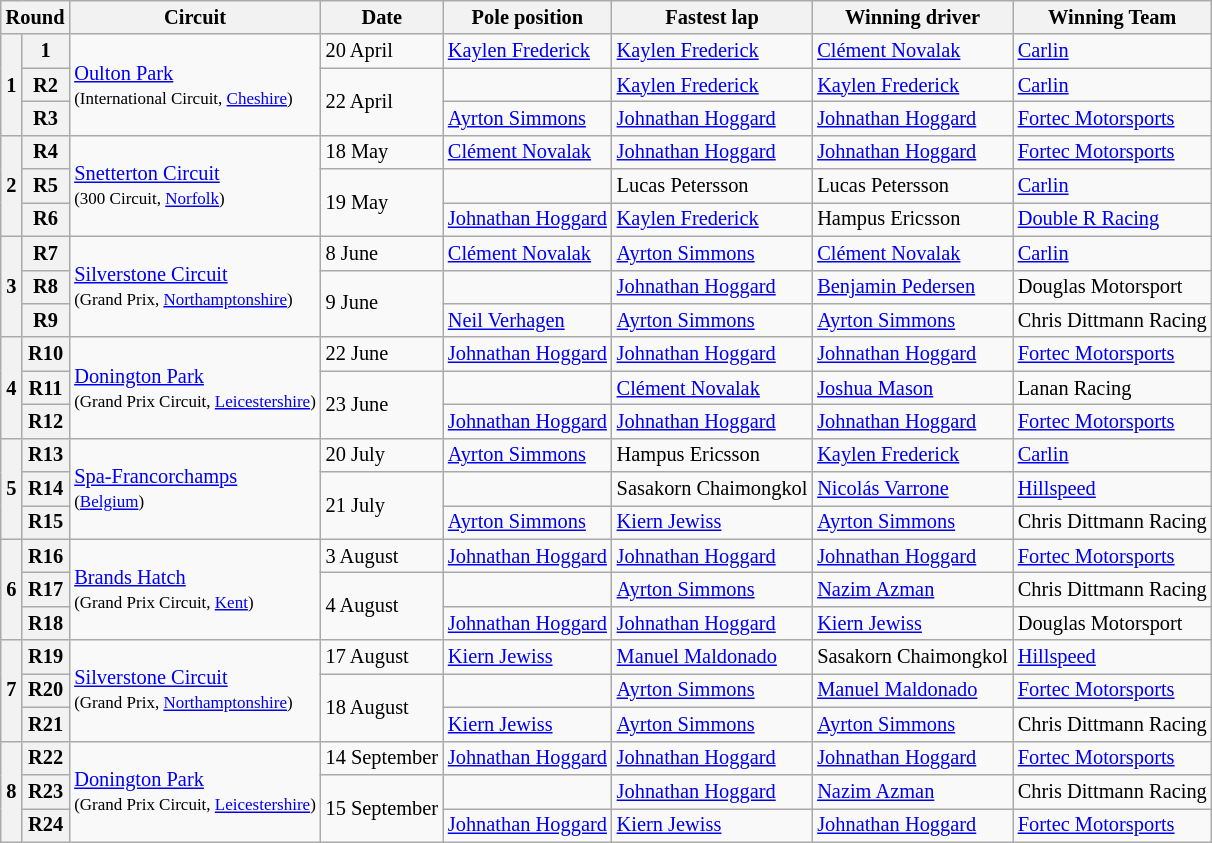<table class="wikitable" style="font-size: 85%">
<tr>
<th colspan=2>Round</th>
<th>Circuit</th>
<th>Date</th>
<th>Pole position</th>
<th>Fastest lap</th>
<th>Winning driver</th>
<th>Winning Team</th>
</tr>
<tr>
<th rowspan=3>1</th>
<th>1</th>
<td rowspan=3><a href='#'>Oulton Park</a><br><small>(International Circuit, <a href='#'>Cheshire</a>)</small></td>
<td>20 April</td>
<td> <a href='#'>Kaylen Frederick</a></td>
<td> <a href='#'>Kaylen Frederick</a></td>
<td> <a href='#'>Clément Novalak</a></td>
<td><a href='#'>Carlin</a></td>
</tr>
<tr>
<th>R2</th>
<td rowspan=2>22 April</td>
<td></td>
<td> <a href='#'>Kaylen Frederick</a></td>
<td> <a href='#'>Kaylen Frederick</a></td>
<td><a href='#'>Carlin</a></td>
</tr>
<tr>
<th>R3</th>
<td> <a href='#'>Ayrton Simmons</a></td>
<td> <a href='#'>Johnathan Hoggard</a></td>
<td> <a href='#'>Johnathan Hoggard</a></td>
<td><a href='#'>Fortec Motorsports</a></td>
</tr>
<tr>
<th rowspan=3>2</th>
<th>R4</th>
<td rowspan=3><a href='#'>Snetterton Circuit</a><br><small>(300 Circuit, <a href='#'>Norfolk</a>)</small></td>
<td>18 May</td>
<td> <a href='#'>Clément Novalak</a></td>
<td> <a href='#'>Johnathan Hoggard</a></td>
<td> <a href='#'>Johnathan Hoggard</a></td>
<td><a href='#'>Fortec Motorsports</a></td>
</tr>
<tr>
<th>R5</th>
<td rowspan=2>19 May</td>
<td></td>
<td> Lucas Petersson</td>
<td> Lucas Petersson</td>
<td><a href='#'>Carlin</a></td>
</tr>
<tr>
<th>R6</th>
<td> <a href='#'>Johnathan Hoggard</a></td>
<td> <a href='#'>Kaylen Frederick</a></td>
<td> Hampus Ericsson</td>
<td><a href='#'>Double R Racing</a></td>
</tr>
<tr>
<th rowspan=3>3</th>
<th>R7</th>
<td rowspan=3><a href='#'>Silverstone Circuit</a><br><small>(Grand Prix, <a href='#'>Northamptonshire</a>)</small></td>
<td>8 June</td>
<td> <a href='#'>Clément Novalak</a></td>
<td> <a href='#'>Ayrton Simmons</a></td>
<td> <a href='#'>Clément Novalak</a></td>
<td><a href='#'>Carlin</a></td>
</tr>
<tr>
<th>R8</th>
<td rowspan=2>9 June</td>
<td></td>
<td> <a href='#'>Johnathan Hoggard</a></td>
<td> <a href='#'>Benjamin Pedersen</a></td>
<td>Douglas Motorsport</td>
</tr>
<tr>
<th>R9</th>
<td> <a href='#'>Neil Verhagen</a></td>
<td> <a href='#'>Ayrton Simmons</a></td>
<td> <a href='#'>Ayrton Simmons</a></td>
<td>Chris Dittmann Racing</td>
</tr>
<tr>
<th rowspan=3>4</th>
<th>R10</th>
<td rowspan=3><a href='#'>Donington Park</a><br><small>(Grand Prix Circuit, <a href='#'>Leicestershire</a>)</small></td>
<td>22 June</td>
<td> <a href='#'>Johnathan Hoggard</a></td>
<td> <a href='#'>Johnathan Hoggard</a></td>
<td> <a href='#'>Johnathan Hoggard</a></td>
<td><a href='#'>Fortec Motorsports</a></td>
</tr>
<tr>
<th>R11</th>
<td rowspan=2>23 June</td>
<td></td>
<td> <a href='#'>Clément Novalak</a></td>
<td> <a href='#'>Joshua Mason</a></td>
<td>Lanan Racing</td>
</tr>
<tr>
<th>R12</th>
<td> <a href='#'>Johnathan Hoggard</a></td>
<td> <a href='#'>Johnathan Hoggard</a></td>
<td> <a href='#'>Johnathan Hoggard</a></td>
<td><a href='#'>Fortec Motorsports</a></td>
</tr>
<tr>
<th rowspan=3>5</th>
<th>R13</th>
<td rowspan=3><a href='#'>Spa-Francorchamps</a><br><small>(<a href='#'>Belgium</a>)</small></td>
<td>20 July</td>
<td> <a href='#'>Ayrton Simmons</a></td>
<td> Hampus Ericsson</td>
<td> <a href='#'>Kaylen Frederick</a></td>
<td><a href='#'>Carlin</a></td>
</tr>
<tr>
<th>R14</th>
<td rowspan=2>21 July</td>
<td></td>
<td> Sasakorn Chaimongkol</td>
<td> <a href='#'>Nicolás Varrone</a></td>
<td><a href='#'>Hillspeed</a></td>
</tr>
<tr>
<th>R15</th>
<td> <a href='#'>Ayrton Simmons</a></td>
<td> <a href='#'>Kiern Jewiss</a></td>
<td> <a href='#'>Ayrton Simmons</a></td>
<td>Chris Dittmann Racing</td>
</tr>
<tr>
<th rowspan=3>6</th>
<th>R16</th>
<td rowspan=3><a href='#'>Brands Hatch</a><br><small>(Grand Prix Circuit, <a href='#'>Kent</a>)</small></td>
<td>3 August</td>
<td> <a href='#'>Johnathan Hoggard</a></td>
<td> <a href='#'>Johnathan Hoggard</a></td>
<td> <a href='#'>Johnathan Hoggard</a></td>
<td><a href='#'>Fortec Motorsports</a></td>
</tr>
<tr>
<th>R17</th>
<td rowspan=2>4 August</td>
<td></td>
<td> <a href='#'>Ayrton Simmons</a></td>
<td> <a href='#'>Nazim Azman</a></td>
<td>Chris Dittmann Racing</td>
</tr>
<tr>
<th>R18</th>
<td> <a href='#'>Johnathan Hoggard</a></td>
<td> <a href='#'>Johnathan Hoggard</a></td>
<td> <a href='#'>Kiern Jewiss</a></td>
<td>Douglas Motorsport</td>
</tr>
<tr>
<th rowspan=3>7</th>
<th>R19</th>
<td rowspan=3><a href='#'>Silverstone Circuit</a><br><small>(Grand Prix, <a href='#'>Northamptonshire</a>)</small></td>
<td>17 August</td>
<td> <a href='#'>Kiern Jewiss</a></td>
<td> <a href='#'>Manuel Maldonado</a></td>
<td> Sasakorn Chaimongkol</td>
<td><a href='#'>Hillspeed</a></td>
</tr>
<tr>
<th>R20</th>
<td rowspan=2>18 August</td>
<td></td>
<td> <a href='#'>Ayrton Simmons</a></td>
<td> <a href='#'>Manuel Maldonado</a></td>
<td><a href='#'>Fortec Motorsports</a></td>
</tr>
<tr>
<th>R21</th>
<td> <a href='#'>Kiern Jewiss</a></td>
<td> <a href='#'>Ayrton Simmons</a></td>
<td> <a href='#'>Ayrton Simmons</a></td>
<td>Chris Dittmann Racing</td>
</tr>
<tr>
<th rowspan=3>8</th>
<th>R22</th>
<td rowspan=3><a href='#'>Donington Park</a><br><small>(Grand Prix Circuit, <a href='#'>Leicestershire</a>)</small></td>
<td>14 September</td>
<td> <a href='#'>Johnathan Hoggard</a></td>
<td> <a href='#'>Johnathan Hoggard</a></td>
<td> <a href='#'>Johnathan Hoggard</a></td>
<td><a href='#'>Fortec Motorsports</a></td>
</tr>
<tr>
<th>R23</th>
<td rowspan=2>15 September</td>
<td></td>
<td> <a href='#'>Johnathan Hoggard</a></td>
<td> <a href='#'>Nazim Azman</a></td>
<td>Chris Dittmann Racing</td>
</tr>
<tr>
<th>R24</th>
<td> <a href='#'>Johnathan Hoggard</a></td>
<td> <a href='#'>Kiern Jewiss</a></td>
<td> <a href='#'>Johnathan Hoggard</a></td>
<td><a href='#'>Fortec Motorsports</a></td>
</tr>
</table>
